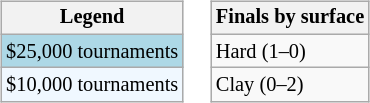<table>
<tr valign=top>
<td><br><table class=wikitable style="font-size:85%">
<tr>
<th>Legend</th>
</tr>
<tr style="background:lightblue;">
<td>$25,000 tournaments</td>
</tr>
<tr style="background:#f0f8ff;">
<td>$10,000 tournaments</td>
</tr>
</table>
</td>
<td><br><table class=wikitable style="font-size:85%">
<tr>
<th>Finals by surface</th>
</tr>
<tr>
<td>Hard (1–0)</td>
</tr>
<tr>
<td>Clay (0–2)</td>
</tr>
</table>
</td>
</tr>
</table>
